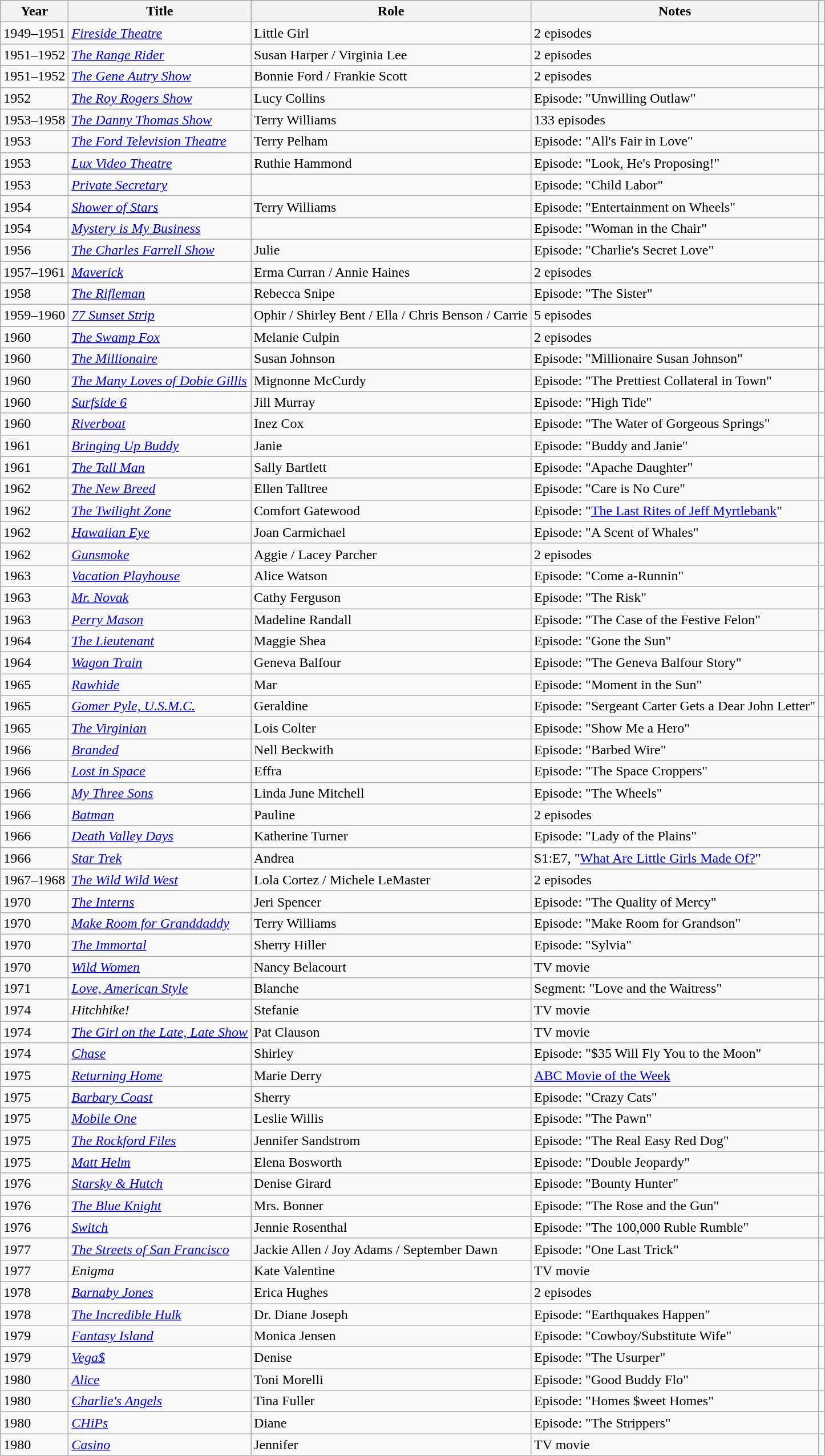<table class="wikitable">
<tr>
<th>Year</th>
<th>Title</th>
<th>Role</th>
<th>Notes</th>
<th></th>
</tr>
<tr>
<td>1949–1951</td>
<td><em><a href='#'>Fireside Theatre</a></em></td>
<td>Little Girl</td>
<td>2 episodes</td>
<td></td>
</tr>
<tr>
<td>1951–1952</td>
<td><em><a href='#'>The Range Rider</a></em></td>
<td>Susan Harper / Virginia Lee</td>
<td>2 episodes</td>
<td></td>
</tr>
<tr>
<td>1951–1952</td>
<td><em><a href='#'>The Gene Autry Show</a></em></td>
<td>Bonnie Ford / Frankie Scott</td>
<td>2 episodes</td>
<td></td>
</tr>
<tr>
<td>1952</td>
<td><em><a href='#'>The Roy Rogers Show</a></em></td>
<td>Lucy Collins</td>
<td>Episode: "Unwilling Outlaw"</td>
<td></td>
</tr>
<tr>
<td>1953–1958</td>
<td><em><a href='#'>The Danny Thomas Show</a></em></td>
<td>Terry Williams</td>
<td>133 episodes</td>
<td></td>
</tr>
<tr>
<td>1953</td>
<td><em><a href='#'>The Ford Television Theatre</a></em></td>
<td>Terry Pelham</td>
<td>Episode: "All's Fair in Love"</td>
<td></td>
</tr>
<tr>
<td>1953</td>
<td><em><a href='#'>Lux Video Theatre</a></em></td>
<td>Ruthie Hammond</td>
<td>Episode: "Look, He's Proposing!"</td>
<td></td>
</tr>
<tr>
<td>1953</td>
<td><em><a href='#'>Private Secretary</a></em></td>
<td></td>
<td>Episode: "Child Labor"</td>
<td></td>
</tr>
<tr>
<td>1954</td>
<td><em><a href='#'>Shower of Stars</a></em></td>
<td>Terry Williams</td>
<td>Episode: "Entertainment on Wheels"</td>
<td></td>
</tr>
<tr>
<td>1954</td>
<td><em><a href='#'>Mystery is My Business</a></em></td>
<td></td>
<td>Episode: "Woman in the Chair"</td>
<td></td>
</tr>
<tr>
<td>1956</td>
<td><em><a href='#'>The Charles Farrell Show</a></em></td>
<td>Julie</td>
<td>Episode: "Charlie's Secret Love"</td>
<td></td>
</tr>
<tr>
<td>1957–1961</td>
<td><em><a href='#'>Maverick</a></em></td>
<td>Erma Curran / Annie Haines</td>
<td>2 episodes</td>
<td></td>
</tr>
<tr>
<td>1958</td>
<td><em><a href='#'>The Rifleman</a></em></td>
<td>Rebecca Snipe</td>
<td>Episode: "The Sister"</td>
<td></td>
</tr>
<tr>
<td>1959–1960</td>
<td><em><a href='#'>77 Sunset Strip</a></em></td>
<td>Ophir / Shirley Bent / Ella / Chris Benson / Carrie</td>
<td>5 episodes</td>
<td></td>
</tr>
<tr>
<td>1960</td>
<td><em><a href='#'>The Swamp Fox</a></em></td>
<td>Melanie Culpin</td>
<td>2 episodes</td>
<td></td>
</tr>
<tr>
<td>1960</td>
<td><em><a href='#'>The Millionaire</a></em></td>
<td>Susan Johnson</td>
<td>Episode: "Millionaire Susan Johnson"</td>
<td></td>
</tr>
<tr>
<td>1960</td>
<td><em><a href='#'>The Many Loves of Dobie Gillis</a></em></td>
<td>Mignonne McCurdy</td>
<td>Episode: "The Prettiest Collateral in Town"</td>
<td></td>
</tr>
<tr>
<td>1960</td>
<td><em><a href='#'>Surfside 6</a></em></td>
<td>Jill Murray</td>
<td>Episode: "High Tide"</td>
<td></td>
</tr>
<tr>
<td>1960</td>
<td><em><a href='#'>Riverboat</a></em></td>
<td>Inez Cox</td>
<td>Episode: "The Water of Gorgeous Springs"</td>
<td></td>
</tr>
<tr>
<td>1961</td>
<td><em><a href='#'>Bringing Up Buddy</a></em></td>
<td>Janie</td>
<td>Episode: "Buddy and Janie"</td>
<td></td>
</tr>
<tr>
<td>1961</td>
<td><em><a href='#'>The Tall Man</a></em></td>
<td>Sally Bartlett</td>
<td>Episode: "Apache Daughter"</td>
<td></td>
</tr>
<tr>
<td>1962</td>
<td><em><a href='#'>The New Breed</a></em></td>
<td>Ellen Talltree</td>
<td>Episode: "Care is No Cure"</td>
<td></td>
</tr>
<tr>
<td>1962</td>
<td><em><a href='#'>The Twilight Zone</a></em></td>
<td>Comfort Gatewood</td>
<td>Episode: "<a href='#'>The Last Rites of Jeff Myrtlebank</a>"</td>
<td></td>
</tr>
<tr>
<td>1962</td>
<td><em><a href='#'>Hawaiian Eye</a></em></td>
<td>Joan Carmichael</td>
<td>Episode: "A Scent of Whales"</td>
<td></td>
</tr>
<tr>
<td>1962</td>
<td><em><a href='#'>Gunsmoke</a></em></td>
<td>Aggie / Lacey Parcher</td>
<td>2 episodes</td>
<td></td>
</tr>
<tr>
<td>1963</td>
<td><em><a href='#'>Vacation Playhouse</a></em></td>
<td>Alice Watson</td>
<td>Episode: "Come a-Runnin"</td>
<td></td>
</tr>
<tr>
<td>1963</td>
<td><em><a href='#'>Mr. Novak</a></em></td>
<td>Cathy Ferguson</td>
<td>Episode: "The Risk"</td>
<td></td>
</tr>
<tr>
<td>1963</td>
<td><em><a href='#'>Perry Mason</a></em></td>
<td>Madeline Randall</td>
<td>Episode: "The Case of the Festive Felon"</td>
<td></td>
</tr>
<tr>
<td>1964</td>
<td><em><a href='#'>The Lieutenant</a></em></td>
<td>Maggie Shea</td>
<td>Episode: "Gone the Sun"</td>
<td></td>
</tr>
<tr>
<td>1964</td>
<td><em><a href='#'>Wagon Train</a></em></td>
<td>Geneva Balfour</td>
<td>Episode: "The Geneva Balfour Story"</td>
<td></td>
</tr>
<tr>
<td>1965</td>
<td><em><a href='#'>Rawhide</a></em></td>
<td>Mar</td>
<td>Episode: "Moment in the Sun"</td>
<td></td>
</tr>
<tr>
<td>1965</td>
<td><em><a href='#'>Gomer Pyle, U.S.M.C.</a></em></td>
<td>Geraldine</td>
<td>Episode: "Sergeant Carter Gets a Dear John Letter"</td>
<td></td>
</tr>
<tr>
<td>1965</td>
<td><em><a href='#'>The Virginian</a></em></td>
<td>Lois Colter</td>
<td>Episode: "Show Me a Hero"</td>
<td></td>
</tr>
<tr>
<td>1966</td>
<td><em><a href='#'>Branded</a></em></td>
<td>Nell Beckwith</td>
<td>Episode: "Barbed Wire"</td>
<td></td>
</tr>
<tr>
<td>1966</td>
<td><em><a href='#'>Lost in Space</a></em></td>
<td>Effra</td>
<td>Episode: "The Space Croppers"</td>
<td></td>
</tr>
<tr>
<td>1966</td>
<td><em><a href='#'>My Three Sons</a></em></td>
<td>Linda June Mitchell</td>
<td>Episode: "The Wheels"</td>
<td></td>
</tr>
<tr>
<td>1966</td>
<td><em><a href='#'>Batman</a></em></td>
<td>Pauline</td>
<td>2 episodes</td>
<td></td>
</tr>
<tr>
<td>1966</td>
<td><em><a href='#'>Death Valley Days</a></em></td>
<td>Katherine Turner</td>
<td>Episode: "Lady of the Plains"</td>
<td></td>
</tr>
<tr>
<td>1966</td>
<td><em><a href='#'>Star Trek</a></em></td>
<td>Andrea</td>
<td>S1:E7, "<a href='#'>What Are Little Girls Made Of?</a>"</td>
<td></td>
</tr>
<tr>
<td>1967–1968</td>
<td><em><a href='#'>The Wild Wild West</a></em></td>
<td>Lola Cortez / Michele LeMaster</td>
<td>2 episodes</td>
<td></td>
</tr>
<tr>
<td>1970</td>
<td><em><a href='#'>The Interns</a></em></td>
<td>Jeri Spencer</td>
<td>Episode: "The Quality of Mercy"</td>
<td></td>
</tr>
<tr>
<td>1970</td>
<td><em><a href='#'>Make Room for Granddaddy</a></em></td>
<td>Terry Williams</td>
<td>Episode: "Make Room for Grandson"</td>
<td></td>
</tr>
<tr>
<td>1970</td>
<td><em><a href='#'>The Immortal</a></em></td>
<td>Sherry Hiller</td>
<td>Episode: "Sylvia"</td>
<td></td>
</tr>
<tr>
<td>1970</td>
<td><em><a href='#'>Wild Women</a></em></td>
<td>Nancy Belacourt</td>
<td>TV movie</td>
<td></td>
</tr>
<tr>
<td>1971</td>
<td><em><a href='#'>Love, American Style</a></em></td>
<td>Blanche</td>
<td>Segment: "Love and the Waitress"</td>
<td></td>
</tr>
<tr>
<td>1974</td>
<td><em>Hitchhike!</em></td>
<td>Stefanie</td>
<td>TV movie</td>
<td></td>
</tr>
<tr>
<td>1974</td>
<td><em><a href='#'>The Girl on the Late, Late Show </a></em></td>
<td>Pat Clauson</td>
<td>TV movie</td>
<td></td>
</tr>
<tr>
<td>1974</td>
<td><em><a href='#'>Chase</a></em></td>
<td>Shirley</td>
<td>Episode: "$35 Will Fly You to the Moon"</td>
<td></td>
</tr>
<tr>
<td>1975</td>
<td><em><a href='#'>Returning Home</a></em></td>
<td>Marie Derry</td>
<td><a href='#'>ABC Movie of the Week</a></td>
<td></td>
</tr>
<tr>
<td>1975</td>
<td><em><a href='#'>Barbary Coast</a></em></td>
<td>Sherry</td>
<td>Episode: "Crazy Cats"</td>
<td></td>
</tr>
<tr>
<td>1975</td>
<td><em><a href='#'>Mobile One</a></em></td>
<td>Leslie Willis</td>
<td>Episode: "The Pawn"</td>
<td></td>
</tr>
<tr>
<td>1975</td>
<td><em><a href='#'>The Rockford Files</a></em></td>
<td>Jennifer Sandstrom</td>
<td>Episode: "The Real Easy Red Dog"</td>
<td></td>
</tr>
<tr>
<td>1975</td>
<td><em><a href='#'>Matt Helm</a></em></td>
<td>Elena Bosworth</td>
<td>Episode: "Double Jeopardy"</td>
<td></td>
</tr>
<tr>
<td>1976</td>
<td><em><a href='#'>Starsky & Hutch</a></em></td>
<td>Denise Girard</td>
<td>Episode: "Bounty Hunter"</td>
<td></td>
</tr>
<tr>
<td>1976</td>
<td><em><a href='#'>The Blue Knight</a></em></td>
<td>Mrs. Bonner</td>
<td>Episode: "The Rose and the Gun"</td>
<td></td>
</tr>
<tr>
<td>1976</td>
<td><em><a href='#'>Switch</a></em></td>
<td>Jennie Rosenthal</td>
<td>Episode: "The 100,000 Ruble Rumble"</td>
<td></td>
</tr>
<tr>
<td>1977</td>
<td><em><a href='#'>The Streets of San Francisco</a></em></td>
<td>Jackie Allen / Joy Adams / September Dawn</td>
<td>Episode: "One Last Trick"</td>
<td></td>
</tr>
<tr>
<td>1977</td>
<td><em>Enigma</em></td>
<td>Kate Valentine</td>
<td>TV movie</td>
<td></td>
</tr>
<tr>
<td>1978</td>
<td><em><a href='#'>Barnaby Jones</a></em></td>
<td>Erica Hughes</td>
<td>2 episodes</td>
<td></td>
</tr>
<tr>
<td>1978</td>
<td><em><a href='#'>The Incredible Hulk</a></em></td>
<td>Dr. Diane Joseph</td>
<td>Episode: "Earthquakes Happen"</td>
<td></td>
</tr>
<tr>
<td>1979</td>
<td><em><a href='#'>Fantasy Island</a></em></td>
<td>Monica Jensen</td>
<td>Episode: "Cowboy/Substitute Wife"</td>
<td></td>
</tr>
<tr>
<td>1979</td>
<td><em><a href='#'>Vega$</a></em></td>
<td>Denise</td>
<td>Episode: "The Usurper"</td>
<td></td>
</tr>
<tr>
<td>1980</td>
<td><em><a href='#'>Alice</a></em></td>
<td>Toni Morelli</td>
<td>Episode: "Good Buddy Flo"</td>
<td></td>
</tr>
<tr>
<td>1980</td>
<td><em><a href='#'>Charlie's Angels</a></em></td>
<td>Tina Fuller</td>
<td>Episode: "Homes $weet Homes"</td>
<td></td>
</tr>
<tr>
<td>1980</td>
<td><em><a href='#'>CHiPs</a></em></td>
<td>Diane</td>
<td>Episode: "The Strippers"</td>
<td></td>
</tr>
<tr>
<td>1980</td>
<td><em><a href='#'>Casino</a></em></td>
<td>Jennifer</td>
<td>TV movie</td>
<td></td>
</tr>
</table>
